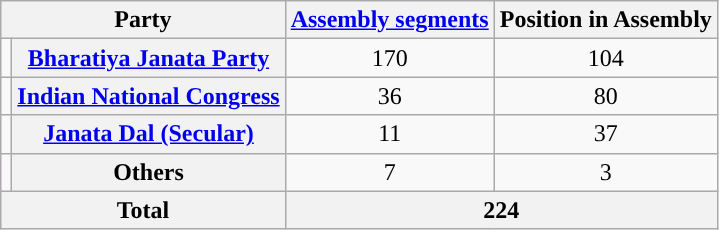<table class="wikitable" style="text-align:center">
<tr>
<th colspan=2>Party</th>
<th><a href='#'>Assembly segments</a></th>
<th>Position in Assembly</th>
</tr>
<tr>
<td></td>
<th><a href='#'>Bharatiya Janata Party</a></th>
<td>170</td>
<td>104</td>
</tr>
<tr>
<td></td>
<th><a href='#'>Indian National Congress</a></th>
<td>36</td>
<td>80</td>
</tr>
<tr>
<td></td>
<th><a href='#'>Janata Dal (Secular)</a></th>
<td>11</td>
<td>37</td>
</tr>
<tr>
<td bgcolor=#FAF8FA></td>
<th>Others</th>
<td>7</td>
<td>3</td>
</tr>
<tr>
<th colspan=2>Total</th>
<th colspan=2>224</th>
</tr>
</table>
